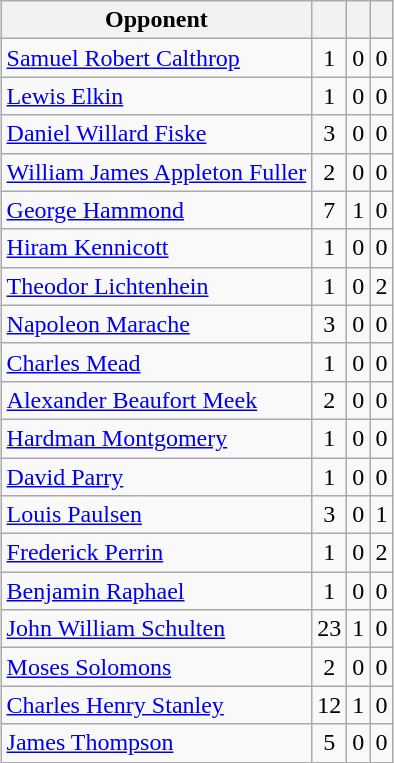<table class="wikitable" style="text-align:center; margin:1em auto 1em auto;">
<tr>
<th>Opponent</th>
<th></th>
<th></th>
<th></th>
</tr>
<tr>
<td style="text-align:left;"><a href='#'>Samuel Robert Calthrop</a></td>
<td>1</td>
<td>0</td>
<td>0</td>
</tr>
<tr>
<td style="text-align:left;"><a href='#'>Lewis Elkin</a></td>
<td>1</td>
<td>0</td>
<td>0</td>
</tr>
<tr>
<td style="text-align:left;"><a href='#'>Daniel Willard Fiske</a></td>
<td>3</td>
<td>0</td>
<td>0</td>
</tr>
<tr>
<td style="text-align:left;"><a href='#'>William James Appleton Fuller</a></td>
<td>2</td>
<td>0</td>
<td>0</td>
</tr>
<tr>
<td style="text-align:left;"><a href='#'>George Hammond</a></td>
<td>7</td>
<td>1</td>
<td>0</td>
</tr>
<tr>
<td style="text-align:left;"><a href='#'>Hiram Kennicott</a></td>
<td>1</td>
<td>0</td>
<td>0</td>
</tr>
<tr>
<td style="text-align:left;"><a href='#'>Theodor Lichtenhein</a></td>
<td>1</td>
<td>0</td>
<td>2</td>
</tr>
<tr>
<td style="text-align:left;"><a href='#'>Napoleon Marache</a></td>
<td>3</td>
<td>0</td>
<td>0</td>
</tr>
<tr>
<td style="text-align:left;"><a href='#'>Charles Mead</a></td>
<td>1</td>
<td>0</td>
<td>0</td>
</tr>
<tr>
<td style="text-align:left;"><a href='#'>Alexander Beaufort Meek</a></td>
<td>2</td>
<td>0</td>
<td>0</td>
</tr>
<tr>
<td style="text-align:left;"><a href='#'>Hardman Montgomery</a></td>
<td>1</td>
<td>0</td>
<td>0</td>
</tr>
<tr>
<td style="text-align:left;"><a href='#'>David Parry</a></td>
<td>1</td>
<td>0</td>
<td>0</td>
</tr>
<tr>
<td style="text-align:left;"><a href='#'>Louis Paulsen</a></td>
<td>3</td>
<td>0</td>
<td>1</td>
</tr>
<tr>
<td style="text-align:left;"><a href='#'>Frederick Perrin</a></td>
<td>1</td>
<td>0</td>
<td>2</td>
</tr>
<tr>
<td style="text-align:left;"><a href='#'>Benjamin Raphael</a></td>
<td>1</td>
<td>0</td>
<td>0</td>
</tr>
<tr>
<td style="text-align:left;"><a href='#'>John William Schulten</a></td>
<td>23</td>
<td>1</td>
<td>0</td>
</tr>
<tr>
<td style="text-align:left;"><a href='#'>Moses Solomons</a></td>
<td>2</td>
<td>0</td>
<td>0</td>
</tr>
<tr>
<td style="text-align:left;"><a href='#'>Charles Henry Stanley</a></td>
<td>12</td>
<td>1</td>
<td>0</td>
</tr>
<tr>
<td style="text-align:left;"><a href='#'>James Thompson</a></td>
<td>5</td>
<td>0</td>
<td>0</td>
</tr>
</table>
